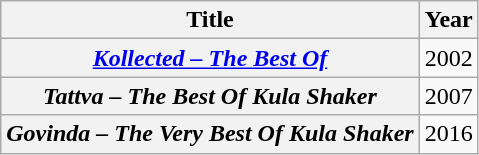<table class="wikitable plainrowheaders">
<tr>
<th scope="col">Title</th>
<th scope="col">Year</th>
</tr>
<tr>
<th scope="row"><em><a href='#'>Kollected – The Best Of</a></em></th>
<td>2002</td>
</tr>
<tr>
<th scope="row"><em>Tattva – The Best Of Kula Shaker</em></th>
<td>2007</td>
</tr>
<tr>
<th scope="row"><em>Govinda – The Very Best Of Kula Shaker</em></th>
<td>2016</td>
</tr>
</table>
